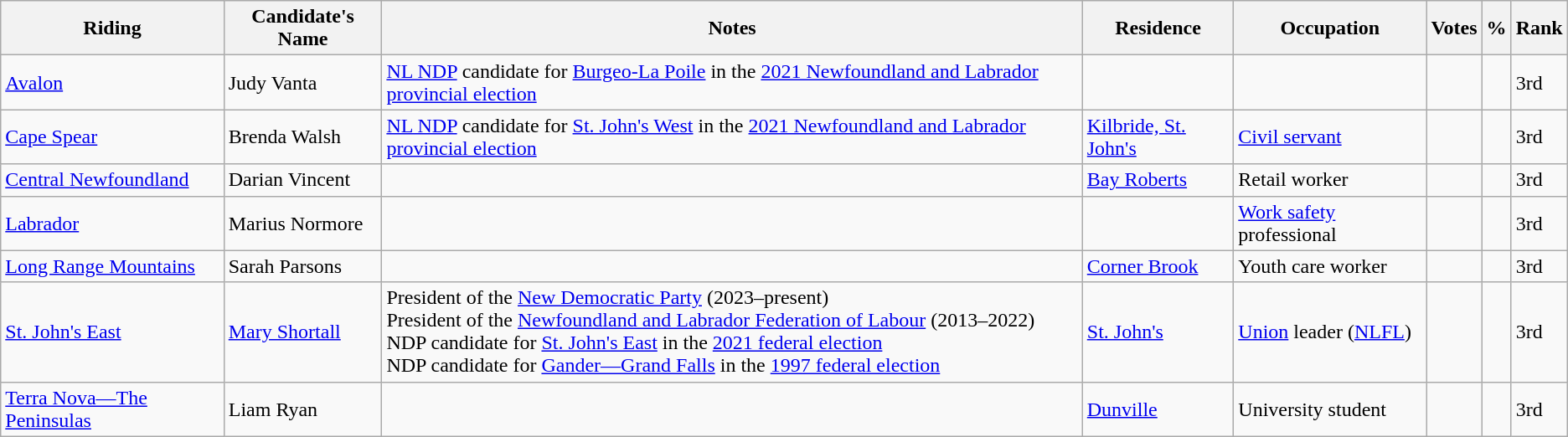<table class="wikitable sortable">
<tr>
<th>Riding<br></th>
<th>Candidate's Name</th>
<th>Notes</th>
<th>Residence</th>
<th>Occupation</th>
<th>Votes</th>
<th>%</th>
<th>Rank</th>
</tr>
<tr>
<td><a href='#'>Avalon</a></td>
<td>Judy Vanta</td>
<td><a href='#'>NL NDP</a> candidate for <a href='#'>Burgeo-La Poile</a> in the <a href='#'>2021 Newfoundland and Labrador provincial election</a></td>
<td></td>
<td></td>
<td></td>
<td></td>
<td>3rd</td>
</tr>
<tr>
<td><a href='#'>Cape Spear</a></td>
<td>Brenda Walsh</td>
<td><a href='#'>NL NDP</a> candidate for <a href='#'>St. John's West</a> in the <a href='#'>2021 Newfoundland and Labrador provincial election</a></td>
<td><a href='#'>Kilbride, St. John's</a></td>
<td><a href='#'>Civil servant</a></td>
<td></td>
<td></td>
<td>3rd</td>
</tr>
<tr>
<td><a href='#'>Central Newfoundland</a></td>
<td>Darian Vincent</td>
<td></td>
<td><a href='#'>Bay Roberts</a></td>
<td>Retail worker</td>
<td></td>
<td></td>
<td>3rd</td>
</tr>
<tr>
<td><a href='#'>Labrador</a></td>
<td>Marius Normore</td>
<td></td>
<td></td>
<td><a href='#'>Work safety</a> professional</td>
<td></td>
<td></td>
<td>3rd</td>
</tr>
<tr>
<td><a href='#'>Long Range Mountains</a></td>
<td>Sarah Parsons</td>
<td></td>
<td><a href='#'>Corner Brook</a></td>
<td>Youth care worker</td>
<td></td>
<td></td>
<td>3rd</td>
</tr>
<tr>
<td><a href='#'>St. John's East</a></td>
<td><a href='#'>Mary Shortall</a></td>
<td>President of the <a href='#'>New Democratic Party</a> (2023–present) <br> President of the <a href='#'>Newfoundland and Labrador Federation of Labour</a> (2013–2022) <br> NDP candidate for <a href='#'>St. John's East</a> in the <a href='#'>2021 federal election</a> <br> NDP candidate for <a href='#'>Gander—Grand Falls</a> in the <a href='#'>1997 federal election</a></td>
<td><a href='#'>St. John's</a></td>
<td><a href='#'>Union</a> leader (<a href='#'>NLFL</a>)</td>
<td></td>
<td></td>
<td>3rd</td>
</tr>
<tr>
<td><a href='#'>Terra Nova—The Peninsulas</a></td>
<td>Liam Ryan</td>
<td></td>
<td><a href='#'>Dunville</a></td>
<td>University student</td>
<td></td>
<td></td>
<td>3rd</td>
</tr>
</table>
